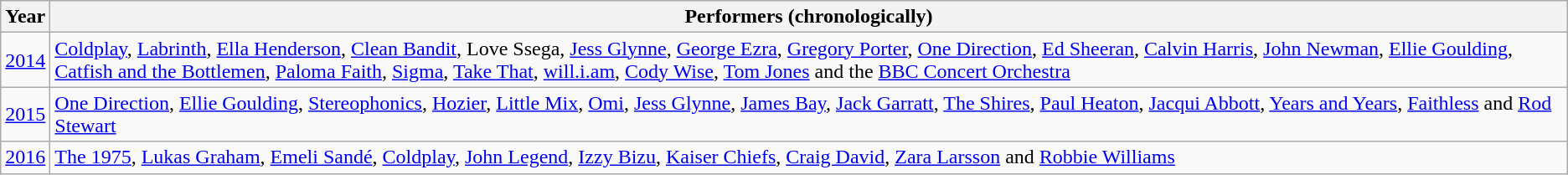<table class="wikitable">
<tr>
<th>Year</th>
<th>Performers (chronologically)</th>
</tr>
<tr>
<td><a href='#'>2014</a></td>
<td><a href='#'>Coldplay</a>, <a href='#'>Labrinth</a>, <a href='#'>Ella Henderson</a>, <a href='#'>Clean Bandit</a>, Love Ssega, <a href='#'>Jess Glynne</a>, <a href='#'>George Ezra</a>, <a href='#'>Gregory Porter</a>, <a href='#'>One Direction</a>, <a href='#'>Ed Sheeran</a>, <a href='#'>Calvin Harris</a>, <a href='#'>John Newman</a>, <a href='#'>Ellie Goulding</a>, <a href='#'>Catfish and the Bottlemen</a>, <a href='#'>Paloma Faith</a>, <a href='#'>Sigma</a>, <a href='#'>Take That</a>, <a href='#'>will.i.am</a>, <a href='#'>Cody Wise</a>, <a href='#'>Tom Jones</a> and the <a href='#'>BBC Concert Orchestra</a></td>
</tr>
<tr>
<td><a href='#'>2015</a></td>
<td><a href='#'>One Direction</a>, <a href='#'>Ellie Goulding</a>, <a href='#'>Stereophonics</a>, <a href='#'>Hozier</a>, <a href='#'>Little Mix</a>, <a href='#'>Omi</a>, <a href='#'>Jess Glynne</a>, <a href='#'>James Bay</a>, <a href='#'>Jack Garratt</a>, <a href='#'>The Shires</a>, <a href='#'>Paul Heaton</a>, <a href='#'>Jacqui Abbott</a>, <a href='#'>Years and Years</a>, <a href='#'>Faithless</a> and <a href='#'>Rod Stewart</a></td>
</tr>
<tr>
<td><a href='#'>2016</a></td>
<td><a href='#'>The 1975</a>, <a href='#'>Lukas Graham</a>, <a href='#'>Emeli Sandé</a>, <a href='#'>Coldplay</a>, <a href='#'>John Legend</a>, <a href='#'>Izzy Bizu</a>, <a href='#'>Kaiser Chiefs</a>, <a href='#'>Craig David</a>, <a href='#'>Zara Larsson</a> and <a href='#'>Robbie Williams</a></td>
</tr>
</table>
